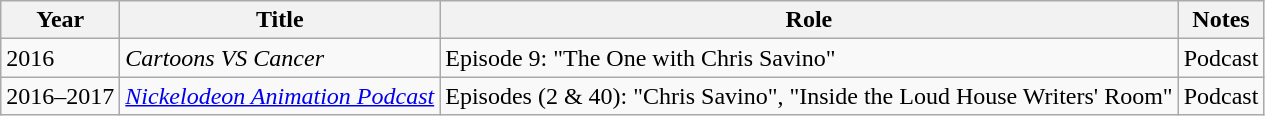<table class="wikitable">
<tr>
<th>Year</th>
<th>Title</th>
<th>Role</th>
<th>Notes</th>
</tr>
<tr>
<td>2016</td>
<td><em>Cartoons VS Cancer</em></td>
<td>Episode 9: "The One with Chris Savino"</td>
<td>Podcast</td>
</tr>
<tr>
<td>2016–2017</td>
<td><em><a href='#'>Nickelodeon Animation Podcast</a></em></td>
<td>Episodes (2 & 40): "Chris Savino", "Inside the Loud House Writers' Room"</td>
<td>Podcast</td>
</tr>
</table>
